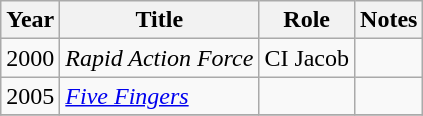<table class="wikitable sortable">
<tr>
<th>Year</th>
<th>Title</th>
<th>Role</th>
<th class="unsortable">Notes</th>
</tr>
<tr>
<td>2000</td>
<td><em>Rapid Action Force</em></td>
<td>CI Jacob</td>
<td></td>
</tr>
<tr>
<td>2005</td>
<td><em><a href='#'>Five Fingers</a></em></td>
<td></td>
<td></td>
</tr>
<tr>
</tr>
</table>
